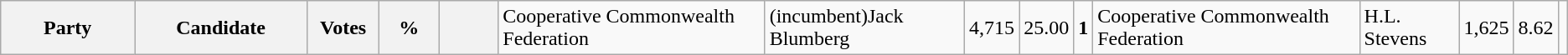<table class="wikitable">
<tr>
<th colspan="2" style="width: 130px">Party</th>
<th style="width: 130px">Candidate</th>
<th style="width: 50px">Votes</th>
<th style="width: 40px">%</th>
<th style="width: 40px"><br></th>
<td>Cooperative Commonwealth Federation</td>
<td>(incumbent)Jack Blumberg</td>
<td align="right">4,715</td>
<td align="right">25.00</td>
<td align="center"><strong>1</strong><br>



</td>
<td>Cooperative Commonwealth Federation</td>
<td>H.L. Stevens</td>
<td align="right">1,625</td>
<td align="right">8.62</td>
<td align="right"></td>
</tr>
</table>
